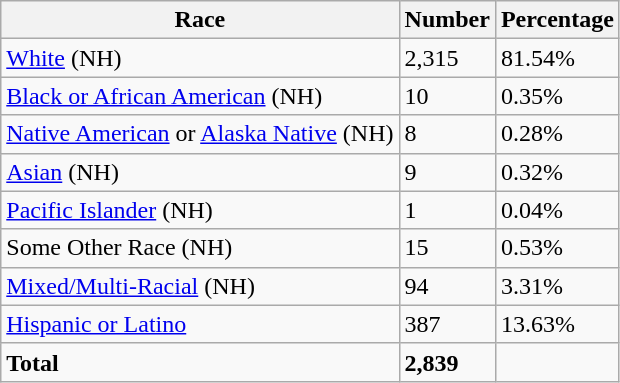<table class="wikitable">
<tr>
<th>Race</th>
<th>Number</th>
<th>Percentage</th>
</tr>
<tr>
<td><a href='#'>White</a> (NH)</td>
<td>2,315</td>
<td>81.54%</td>
</tr>
<tr>
<td><a href='#'>Black or African American</a> (NH)</td>
<td>10</td>
<td>0.35%</td>
</tr>
<tr>
<td><a href='#'>Native American</a> or <a href='#'>Alaska Native</a> (NH)</td>
<td>8</td>
<td>0.28%</td>
</tr>
<tr>
<td><a href='#'>Asian</a> (NH)</td>
<td>9</td>
<td>0.32%</td>
</tr>
<tr>
<td><a href='#'>Pacific Islander</a> (NH)</td>
<td>1</td>
<td>0.04%</td>
</tr>
<tr>
<td>Some Other Race (NH)</td>
<td>15</td>
<td>0.53%</td>
</tr>
<tr>
<td><a href='#'>Mixed/Multi-Racial</a> (NH)</td>
<td>94</td>
<td>3.31%</td>
</tr>
<tr>
<td><a href='#'>Hispanic or Latino</a></td>
<td>387</td>
<td>13.63%</td>
</tr>
<tr>
<td><strong>Total</strong></td>
<td><strong>2,839</strong></td>
<td></td>
</tr>
</table>
